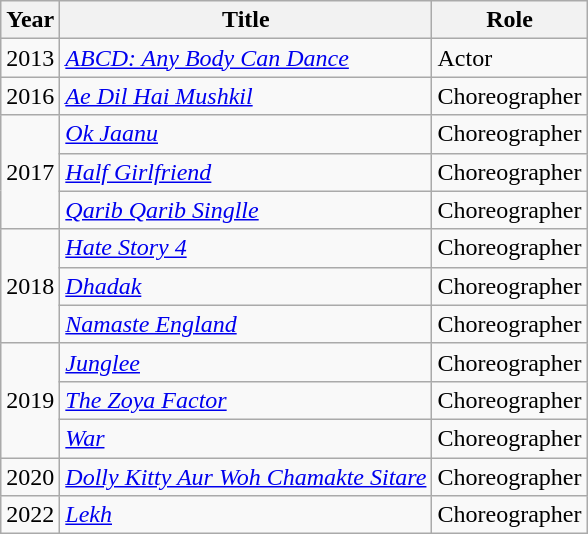<table class="wikitable" text-align:"center;">
<tr>
<th scope="col">Year</th>
<th scope="col">Title</th>
<th scope="col">Role</th>
</tr>
<tr>
<td>2013</td>
<td><em><a href='#'>ABCD: Any Body Can Dance</a></em></td>
<td>Actor</td>
</tr>
<tr>
<td>2016</td>
<td><em><a href='#'>Ae Dil Hai Mushkil</a></em></td>
<td>Choreographer</td>
</tr>
<tr>
<td rowspan="3">2017</td>
<td><em><a href='#'>Ok Jaanu</a></em></td>
<td>Choreographer</td>
</tr>
<tr>
<td><em><a href='#'>Half Girlfriend</a></em></td>
<td>Choreographer</td>
</tr>
<tr>
<td><em><a href='#'>Qarib Qarib Singlle</a></em></td>
<td>Choreographer</td>
</tr>
<tr>
<td rowspan="3">2018</td>
<td><em><a href='#'>Hate Story 4</a></em></td>
<td>Choreographer</td>
</tr>
<tr>
<td><em><a href='#'>Dhadak</a></em></td>
<td>Choreographer</td>
</tr>
<tr>
<td><em><a href='#'>Namaste England</a></em></td>
<td>Choreographer</td>
</tr>
<tr>
<td rowspan="3">2019</td>
<td><em><a href='#'>Junglee</a></em></td>
<td>Choreographer</td>
</tr>
<tr>
<td><em><a href='#'>The Zoya Factor</a></em></td>
<td>Choreographer</td>
</tr>
<tr>
<td><em><a href='#'>War</a></em></td>
<td>Choreographer</td>
</tr>
<tr>
<td>2020</td>
<td><em><a href='#'>Dolly Kitty Aur Woh Chamakte Sitare</a></em></td>
<td>Choreographer</td>
</tr>
<tr>
<td>2022</td>
<td><em><a href='#'>Lekh</a></em></td>
<td>Choreographer</td>
</tr>
</table>
